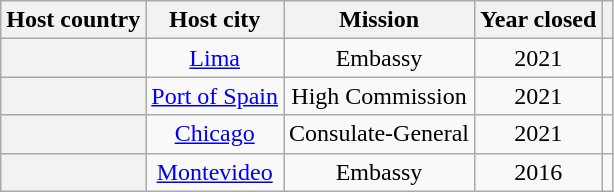<table class="wikitable plainrowheaders" style="text-align:center;">
<tr>
<th scope="col">Host country</th>
<th scope="col">Host city</th>
<th scope="col">Mission</th>
<th scope="col">Year closed</th>
<th scope="col"></th>
</tr>
<tr>
<th scope="row"></th>
<td><a href='#'>Lima</a></td>
<td>Embassy</td>
<td>2021</td>
<td></td>
</tr>
<tr>
<th scope="row"></th>
<td><a href='#'>Port of Spain</a></td>
<td>High Commission</td>
<td>2021</td>
<td></td>
</tr>
<tr>
<th scope="row"></th>
<td><a href='#'>Chicago</a></td>
<td>Consulate-General</td>
<td>2021</td>
<td></td>
</tr>
<tr>
<th scope="row"></th>
<td><a href='#'>Montevideo</a></td>
<td>Embassy</td>
<td>2016</td>
<td></td>
</tr>
</table>
